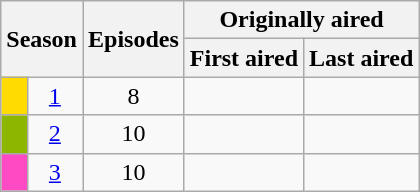<table class="wikitable plainrowheaders" style="text-align:center;">
<tr>
<th colspan="2" rowspan="2">Season</th>
<th rowspan="2">Episodes</th>
<th colspan="2">Originally aired</th>
</tr>
<tr>
<th>First aired</th>
<th>Last aired</th>
</tr>
<tr>
<td style="background: #FFDB01;"></td>
<td><a href='#'>1</a></td>
<td>8</td>
<td></td>
<td></td>
</tr>
<tr>
<td style="background: #8DB600;"></td>
<td><a href='#'>2</a></td>
<td>10</td>
<td></td>
<td></td>
</tr>
<tr>
<td style="background: #FF4AC3;"></td>
<td><a href='#'>3</a></td>
<td>10</td>
<td></td>
<td></td>
</tr>
</table>
